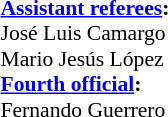<table width=100% style="font-size:90%">
<tr>
<td><br><strong><a href='#'>Assistant referees</a>:</strong>
<br>José Luis Camargo 
<br>Mario Jesús López 
<br><strong><a href='#'>Fourth official</a>:</strong>
<br>Fernando Guerrero</td>
</tr>
</table>
